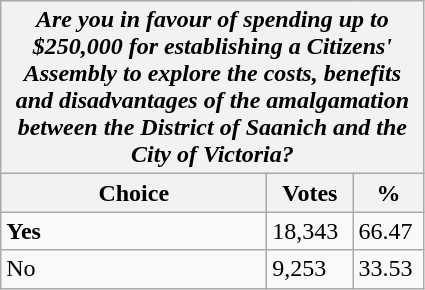<table class="wikitable">
<tr>
<th colspan="3"><em>Are you in favour of spending up to $250,000 for establishing a Citizens' Assembly to explore the costs, benefits and disadvantages of the amalgamation between the District of Saanich and the City of Victoria?</em></th>
</tr>
<tr>
<th style="width: 170px">Choice</th>
<th style="width: 50px">Votes</th>
<th style="width: 40px">%</th>
</tr>
<tr>
<td><strong>Yes</strong></td>
<td>18,343</td>
<td>66.47</td>
</tr>
<tr>
<td>No</td>
<td>9,253</td>
<td>33.53</td>
</tr>
</table>
